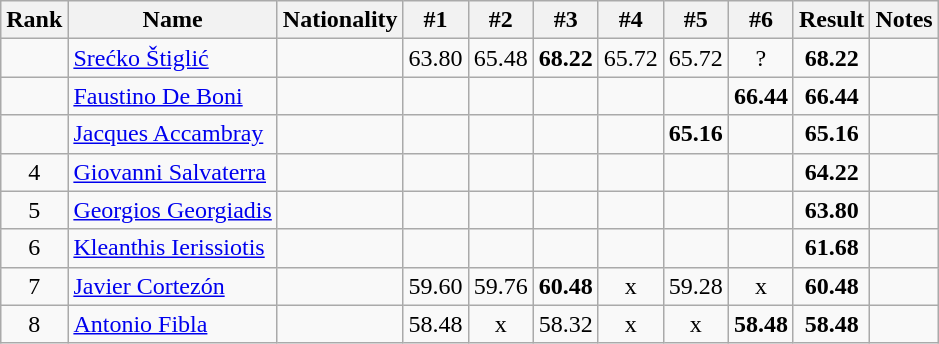<table class="wikitable sortable" style="text-align:center">
<tr>
<th>Rank</th>
<th>Name</th>
<th>Nationality</th>
<th>#1</th>
<th>#2</th>
<th>#3</th>
<th>#4</th>
<th>#5</th>
<th>#6</th>
<th>Result</th>
<th>Notes</th>
</tr>
<tr>
<td></td>
<td align=left><a href='#'>Srećko Štiglić</a></td>
<td align=left></td>
<td>63.80</td>
<td>65.48</td>
<td><strong>68.22</strong></td>
<td>65.72</td>
<td>65.72</td>
<td>?</td>
<td><strong>68.22</strong></td>
<td></td>
</tr>
<tr>
<td></td>
<td align=left><a href='#'>Faustino De Boni</a></td>
<td align=left></td>
<td></td>
<td></td>
<td></td>
<td></td>
<td></td>
<td><strong>66.44</strong></td>
<td><strong>66.44</strong></td>
<td></td>
</tr>
<tr>
<td></td>
<td align=left><a href='#'>Jacques Accambray</a></td>
<td align=left></td>
<td></td>
<td></td>
<td></td>
<td></td>
<td><strong>65.16</strong></td>
<td></td>
<td><strong>65.16</strong></td>
<td></td>
</tr>
<tr>
<td>4</td>
<td align=left><a href='#'>Giovanni Salvaterra</a></td>
<td align=left></td>
<td></td>
<td></td>
<td></td>
<td></td>
<td></td>
<td></td>
<td><strong>64.22</strong></td>
<td></td>
</tr>
<tr>
<td>5</td>
<td align=left><a href='#'>Georgios Georgiadis</a></td>
<td align=left></td>
<td></td>
<td></td>
<td></td>
<td></td>
<td></td>
<td></td>
<td><strong>63.80</strong></td>
<td></td>
</tr>
<tr>
<td>6</td>
<td align=left><a href='#'>Kleanthis Ierissiotis</a></td>
<td align=left></td>
<td></td>
<td></td>
<td></td>
<td></td>
<td></td>
<td></td>
<td><strong>61.68</strong></td>
<td></td>
</tr>
<tr>
<td>7</td>
<td align=left><a href='#'>Javier Cortezón</a></td>
<td align=left></td>
<td>59.60</td>
<td>59.76</td>
<td><strong>60.48</strong></td>
<td>x</td>
<td>59.28</td>
<td>x</td>
<td><strong>60.48</strong></td>
<td></td>
</tr>
<tr>
<td>8</td>
<td align=left><a href='#'>Antonio Fibla</a></td>
<td align=left></td>
<td>58.48</td>
<td>x</td>
<td>58.32</td>
<td>x</td>
<td>x</td>
<td><strong>58.48</strong></td>
<td><strong>58.48</strong></td>
<td></td>
</tr>
</table>
